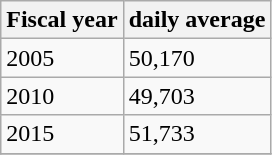<table class="wikitable">
<tr>
<th>Fiscal year</th>
<th>daily average</th>
</tr>
<tr>
<td>2005</td>
<td>50,170</td>
</tr>
<tr>
<td>2010</td>
<td>49,703</td>
</tr>
<tr>
<td>2015</td>
<td>51,733</td>
</tr>
<tr>
</tr>
</table>
